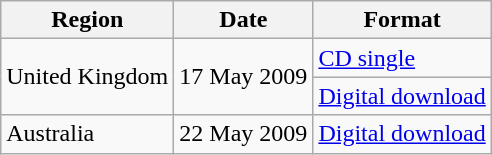<table class="wikitable">
<tr>
<th>Region</th>
<th>Date</th>
<th>Format</th>
</tr>
<tr>
<td rowspan=2>United Kingdom</td>
<td rowspan=2>17 May 2009</td>
<td><a href='#'>CD single</a></td>
</tr>
<tr>
<td><a href='#'>Digital download</a></td>
</tr>
<tr>
<td>Australia</td>
<td>22 May 2009</td>
<td><a href='#'>Digital download</a></td>
</tr>
</table>
